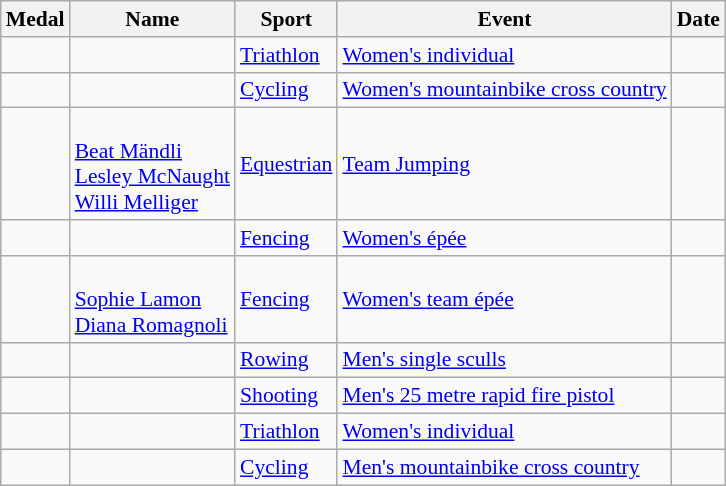<table class="wikitable sortable" style="font-size:90%">
<tr>
<th>Medal</th>
<th>Name</th>
<th>Sport</th>
<th>Event</th>
<th>Date</th>
</tr>
<tr>
<td></td>
<td></td>
<td><a href='#'>Triathlon</a></td>
<td><a href='#'>Women's individual</a></td>
<td></td>
</tr>
<tr>
<td></td>
<td></td>
<td><a href='#'>Cycling</a></td>
<td><a href='#'>Women's mountainbike cross country</a></td>
<td></td>
</tr>
<tr>
<td></td>
<td><br><a href='#'>Beat Mändli</a><br><a href='#'>Lesley McNaught</a><br><a href='#'>Willi Melliger</a></td>
<td><a href='#'>Equestrian</a></td>
<td><a href='#'>Team Jumping</a></td>
<td></td>
</tr>
<tr>
<td></td>
<td></td>
<td><a href='#'>Fencing</a></td>
<td><a href='#'>Women's épée</a></td>
<td></td>
</tr>
<tr>
<td></td>
<td><br><a href='#'>Sophie Lamon</a><br><a href='#'>Diana Romagnoli</a></td>
<td><a href='#'>Fencing</a></td>
<td><a href='#'>Women's team épée</a></td>
<td></td>
</tr>
<tr>
<td></td>
<td></td>
<td><a href='#'>Rowing</a></td>
<td><a href='#'>Men's single sculls</a></td>
<td></td>
</tr>
<tr>
<td></td>
<td></td>
<td><a href='#'>Shooting</a></td>
<td><a href='#'>Men's 25 metre rapid fire pistol</a></td>
<td></td>
</tr>
<tr>
<td></td>
<td></td>
<td><a href='#'>Triathlon</a></td>
<td><a href='#'>Women's individual</a></td>
<td></td>
</tr>
<tr>
<td></td>
<td></td>
<td><a href='#'>Cycling</a></td>
<td><a href='#'>Men's mountainbike cross country</a></td>
<td></td>
</tr>
</table>
